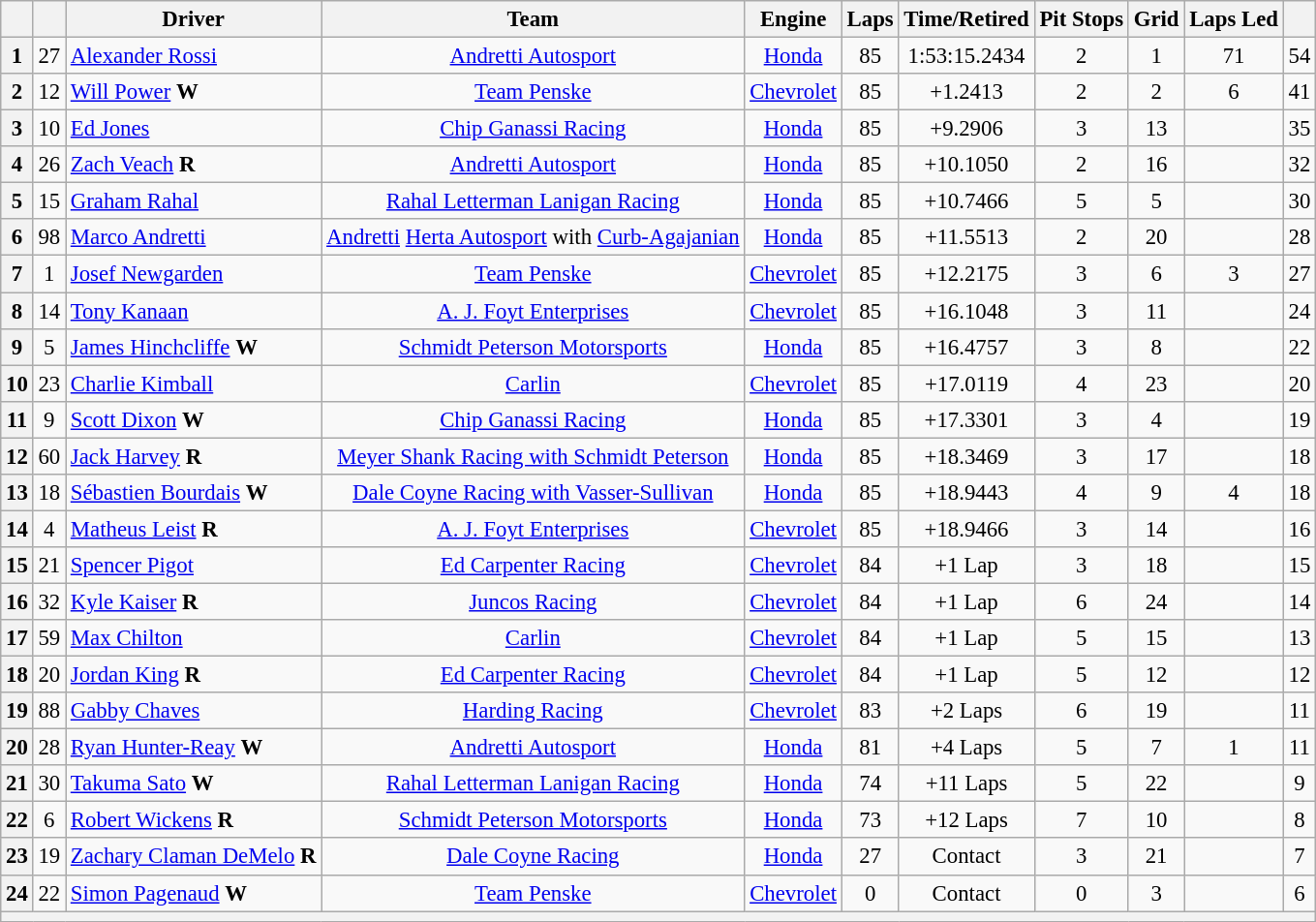<table class="wikitable" style="text-align:center; font-size: 95%;">
<tr>
<th></th>
<th></th>
<th>Driver</th>
<th>Team</th>
<th>Engine</th>
<th>Laps</th>
<th>Time/Retired</th>
<th>Pit Stops</th>
<th>Grid</th>
<th>Laps Led</th>
<th></th>
</tr>
<tr>
<th>1</th>
<td>27</td>
<td align="left"> <a href='#'>Alexander Rossi</a></td>
<td><a href='#'>Andretti Autosport</a></td>
<td><a href='#'>Honda</a></td>
<td>85</td>
<td>1:53:15.2434</td>
<td>2</td>
<td>1</td>
<td>71</td>
<td>54</td>
</tr>
<tr>
<th>2</th>
<td>12</td>
<td align="left"> <a href='#'>Will Power</a> <strong><span>W</span></strong></td>
<td><a href='#'>Team Penske</a></td>
<td><a href='#'>Chevrolet</a></td>
<td>85</td>
<td>+1.2413</td>
<td>2</td>
<td>2</td>
<td>6</td>
<td>41</td>
</tr>
<tr>
<th>3</th>
<td>10</td>
<td align="left"> <a href='#'>Ed Jones</a></td>
<td><a href='#'>Chip Ganassi Racing</a></td>
<td><a href='#'>Honda</a></td>
<td>85</td>
<td>+9.2906</td>
<td>3</td>
<td>13</td>
<td></td>
<td>35</td>
</tr>
<tr>
<th>4</th>
<td>26</td>
<td align="left"> <a href='#'>Zach Veach</a> <strong><span>R</span></strong></td>
<td><a href='#'>Andretti Autosport</a></td>
<td><a href='#'>Honda</a></td>
<td>85</td>
<td>+10.1050</td>
<td>2</td>
<td>16</td>
<td></td>
<td>32</td>
</tr>
<tr>
<th>5</th>
<td>15</td>
<td align="left"> <a href='#'>Graham Rahal</a></td>
<td><a href='#'>Rahal Letterman Lanigan Racing</a></td>
<td><a href='#'>Honda</a></td>
<td>85</td>
<td>+10.7466</td>
<td>5</td>
<td>5</td>
<td></td>
<td>30</td>
</tr>
<tr>
<th>6</th>
<td>98</td>
<td align="left"> <a href='#'>Marco Andretti</a></td>
<td><a href='#'>Andretti</a> <a href='#'>Herta Autosport</a> with <a href='#'>Curb-Agajanian</a></td>
<td><a href='#'>Honda</a></td>
<td>85</td>
<td>+11.5513</td>
<td>2</td>
<td>20</td>
<td></td>
<td>28</td>
</tr>
<tr>
<th>7</th>
<td>1</td>
<td align="left"> <a href='#'>Josef Newgarden</a></td>
<td><a href='#'>Team Penske</a></td>
<td><a href='#'>Chevrolet</a></td>
<td>85</td>
<td>+12.2175</td>
<td>3</td>
<td>6</td>
<td>3</td>
<td>27</td>
</tr>
<tr>
<th>8</th>
<td>14</td>
<td align="left"> <a href='#'>Tony Kanaan</a></td>
<td><a href='#'>A. J. Foyt Enterprises</a></td>
<td><a href='#'>Chevrolet</a></td>
<td>85</td>
<td>+16.1048</td>
<td>3</td>
<td>11</td>
<td></td>
<td>24</td>
</tr>
<tr>
<th>9</th>
<td>5</td>
<td align="left"> <a href='#'>James Hinchcliffe</a> <strong><span>W</span></strong></td>
<td><a href='#'>Schmidt Peterson Motorsports</a></td>
<td><a href='#'>Honda</a></td>
<td>85</td>
<td>+16.4757</td>
<td>3</td>
<td>8</td>
<td></td>
<td>22</td>
</tr>
<tr>
<th>10</th>
<td>23</td>
<td align="left"> <a href='#'>Charlie Kimball</a></td>
<td><a href='#'>Carlin</a></td>
<td><a href='#'>Chevrolet</a></td>
<td>85</td>
<td>+17.0119</td>
<td>4</td>
<td>23</td>
<td></td>
<td>20</td>
</tr>
<tr>
<th>11</th>
<td>9</td>
<td align="left"> <a href='#'>Scott Dixon</a> <strong><span>W</span></strong></td>
<td><a href='#'>Chip Ganassi Racing</a></td>
<td><a href='#'>Honda</a></td>
<td>85</td>
<td>+17.3301</td>
<td>3</td>
<td>4</td>
<td></td>
<td>19</td>
</tr>
<tr>
<th>12</th>
<td>60</td>
<td align="left"> <a href='#'>Jack Harvey</a> <strong><span>R</span></strong></td>
<td><a href='#'>Meyer Shank Racing with Schmidt Peterson</a></td>
<td><a href='#'>Honda</a></td>
<td>85</td>
<td>+18.3469</td>
<td>3</td>
<td>17</td>
<td></td>
<td>18</td>
</tr>
<tr>
<th>13</th>
<td>18</td>
<td align="left"> <a href='#'>Sébastien Bourdais</a> <strong><span>W</span></strong></td>
<td><a href='#'>Dale Coyne Racing with Vasser-Sullivan</a></td>
<td><a href='#'>Honda</a></td>
<td>85</td>
<td>+18.9443</td>
<td>4</td>
<td>9</td>
<td>4</td>
<td>18</td>
</tr>
<tr>
<th>14</th>
<td>4</td>
<td align="left"> <a href='#'>Matheus Leist</a> <strong><span>R</span></strong></td>
<td><a href='#'>A. J. Foyt Enterprises</a></td>
<td><a href='#'>Chevrolet</a></td>
<td>85</td>
<td>+18.9466</td>
<td>3</td>
<td>14</td>
<td></td>
<td>16</td>
</tr>
<tr>
<th>15</th>
<td>21</td>
<td align="left"> <a href='#'>Spencer Pigot</a></td>
<td><a href='#'>Ed Carpenter Racing</a></td>
<td><a href='#'>Chevrolet</a></td>
<td>84</td>
<td>+1 Lap</td>
<td>3</td>
<td>18</td>
<td></td>
<td>15</td>
</tr>
<tr>
<th>16</th>
<td>32</td>
<td align="left"> <a href='#'>Kyle Kaiser</a> <strong><span>R</span></strong></td>
<td><a href='#'>Juncos Racing</a></td>
<td><a href='#'>Chevrolet</a></td>
<td>84</td>
<td>+1 Lap</td>
<td>6</td>
<td>24</td>
<td></td>
<td>14</td>
</tr>
<tr>
<th>17</th>
<td>59</td>
<td align="left"> <a href='#'>Max Chilton</a></td>
<td><a href='#'>Carlin</a></td>
<td><a href='#'>Chevrolet</a></td>
<td>84</td>
<td>+1 Lap</td>
<td>5</td>
<td>15</td>
<td></td>
<td>13</td>
</tr>
<tr>
<th>18</th>
<td>20</td>
<td align="left"> <a href='#'>Jordan King</a> <strong><span>R</span></strong></td>
<td><a href='#'>Ed Carpenter Racing</a></td>
<td><a href='#'>Chevrolet</a></td>
<td>84</td>
<td>+1 Lap</td>
<td>5</td>
<td>12</td>
<td></td>
<td>12</td>
</tr>
<tr>
<th>19</th>
<td>88</td>
<td align="left"> <a href='#'>Gabby Chaves</a></td>
<td><a href='#'>Harding Racing</a></td>
<td><a href='#'>Chevrolet</a></td>
<td>83</td>
<td>+2 Laps</td>
<td>6</td>
<td>19</td>
<td></td>
<td>11</td>
</tr>
<tr>
<th>20</th>
<td>28</td>
<td align="left"> <a href='#'>Ryan Hunter-Reay</a> <strong><span>W</span></strong></td>
<td><a href='#'>Andretti Autosport</a></td>
<td><a href='#'>Honda</a></td>
<td>81</td>
<td>+4 Laps</td>
<td>5</td>
<td>7</td>
<td>1</td>
<td>11</td>
</tr>
<tr>
<th>21</th>
<td>30</td>
<td align="left"> <a href='#'>Takuma Sato</a> <strong><span>W</span></strong></td>
<td><a href='#'>Rahal Letterman Lanigan Racing</a></td>
<td><a href='#'>Honda</a></td>
<td>74</td>
<td>+11 Laps</td>
<td>5</td>
<td>22</td>
<td></td>
<td>9</td>
</tr>
<tr>
<th>22</th>
<td>6</td>
<td align="left"> <a href='#'>Robert Wickens</a> <strong><span>R</span></strong></td>
<td><a href='#'>Schmidt Peterson Motorsports</a></td>
<td><a href='#'>Honda</a></td>
<td>73</td>
<td>+12 Laps</td>
<td>7</td>
<td>10</td>
<td></td>
<td>8</td>
</tr>
<tr>
<th>23</th>
<td>19</td>
<td align="left"> <a href='#'>Zachary Claman DeMelo</a> <strong><span>R</span></strong></td>
<td><a href='#'>Dale Coyne Racing</a></td>
<td><a href='#'>Honda</a></td>
<td>27</td>
<td>Contact</td>
<td>3</td>
<td>21</td>
<td></td>
<td>7</td>
</tr>
<tr>
<th>24</th>
<td>22</td>
<td align="left"> <a href='#'>Simon Pagenaud</a> <strong><span>W</span></strong></td>
<td><a href='#'>Team Penske</a></td>
<td><a href='#'>Chevrolet</a></td>
<td>0</td>
<td>Contact</td>
<td>0</td>
<td>3</td>
<td></td>
<td>6</td>
</tr>
<tr>
<th colspan="11"></th>
</tr>
</table>
